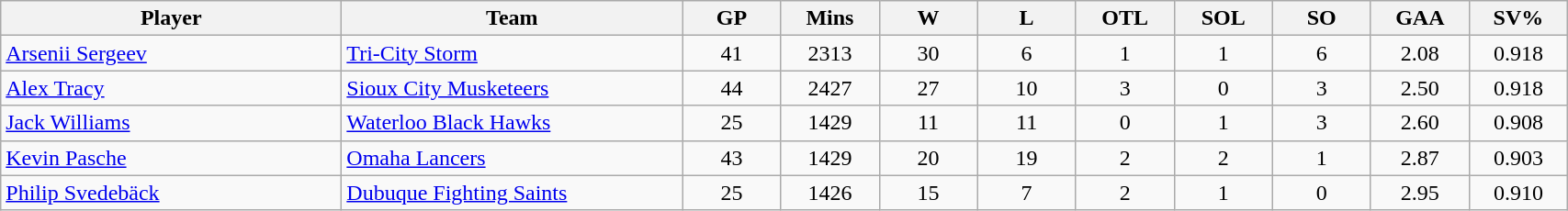<table class="wikitable sortable" style="text-align: center">
<tr>
<td class="unsortable" align=center bgcolor=#F2F2F2 style="width: 15em"><strong>Player</strong></td>
<th style="width: 15em">Team</th>
<th style="width: 4em">GP</th>
<th style="width: 4em">Mins</th>
<th style="width: 4em">W</th>
<th style="width: 4em">L</th>
<th style="width: 4em">OTL</th>
<th style="width: 4em">SOL</th>
<th style="width: 4em">SO</th>
<th style="width: 4em">GAA</th>
<th style="width: 4em">SV%</th>
</tr>
<tr>
<td align=left><a href='#'>Arsenii Sergeev</a></td>
<td align=left><a href='#'>Tri-City Storm</a></td>
<td>41</td>
<td>2313</td>
<td>30</td>
<td>6</td>
<td>1</td>
<td>1</td>
<td>6</td>
<td>2.08</td>
<td>0.918</td>
</tr>
<tr>
<td align=left><a href='#'>Alex Tracy</a></td>
<td align=left><a href='#'>Sioux City Musketeers</a></td>
<td>44</td>
<td>2427</td>
<td>27</td>
<td>10</td>
<td>3</td>
<td>0</td>
<td>3</td>
<td>2.50</td>
<td>0.918</td>
</tr>
<tr>
<td align=left><a href='#'>Jack Williams</a></td>
<td align=left><a href='#'>Waterloo Black Hawks</a></td>
<td>25</td>
<td>1429</td>
<td>11</td>
<td>11</td>
<td>0</td>
<td>1</td>
<td>3</td>
<td>2.60</td>
<td>0.908</td>
</tr>
<tr>
<td align=left><a href='#'>Kevin Pasche</a></td>
<td align=left><a href='#'>Omaha Lancers</a></td>
<td>43</td>
<td>1429</td>
<td>20</td>
<td>19</td>
<td>2</td>
<td>2</td>
<td>1</td>
<td>2.87</td>
<td>0.903</td>
</tr>
<tr>
<td align=left><a href='#'>Philip Svedebäck</a></td>
<td align=left><a href='#'>Dubuque Fighting Saints</a></td>
<td>25</td>
<td>1426</td>
<td>15</td>
<td>7</td>
<td>2</td>
<td>1</td>
<td>0</td>
<td>2.95</td>
<td>0.910</td>
</tr>
</table>
